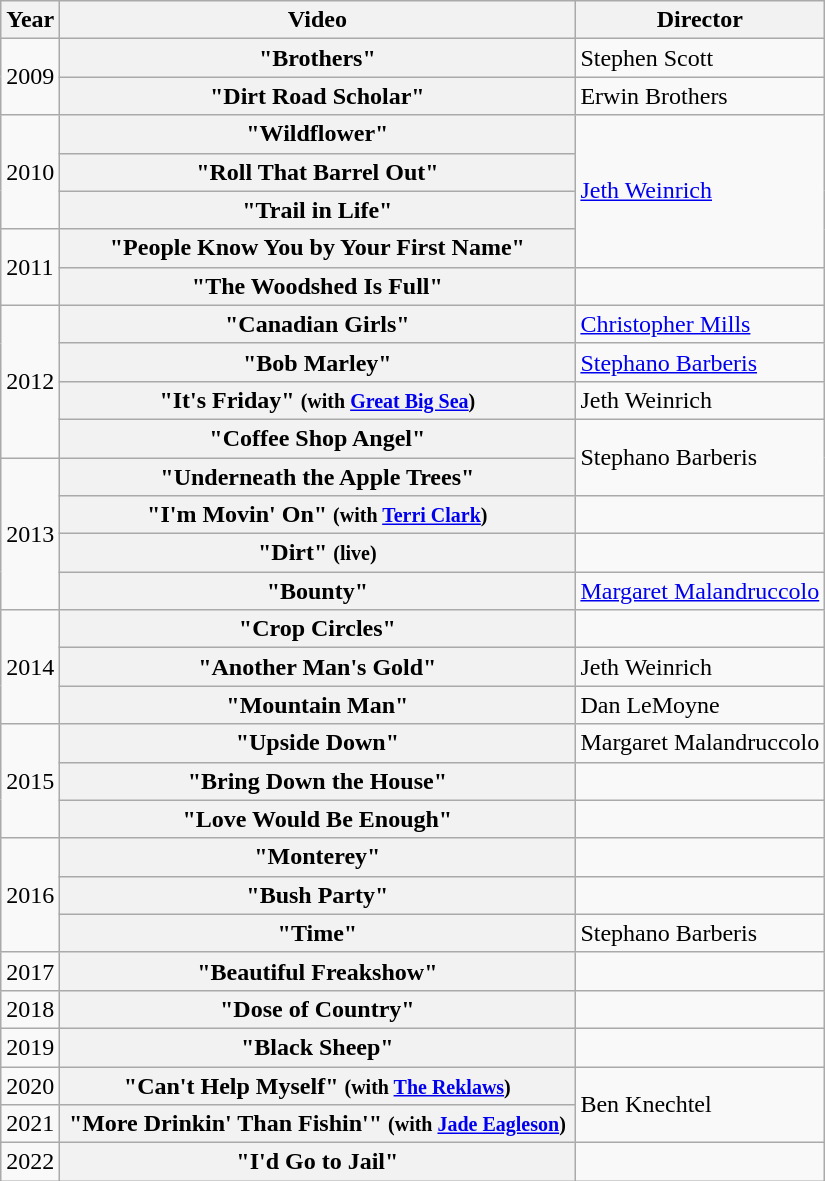<table class="wikitable plainrowheaders">
<tr>
<th>Year</th>
<th style="width:21em;">Video</th>
<th>Director</th>
</tr>
<tr>
<td rowspan="2">2009</td>
<th scope="row">"Brothers"</th>
<td>Stephen Scott</td>
</tr>
<tr>
<th scope="row">"Dirt Road Scholar"</th>
<td>Erwin Brothers</td>
</tr>
<tr>
<td rowspan="3">2010</td>
<th scope="row">"Wildflower"</th>
<td rowspan="4"><a href='#'>Jeth Weinrich</a></td>
</tr>
<tr>
<th scope="row">"Roll That Barrel Out"</th>
</tr>
<tr>
<th scope="row">"Trail in Life"</th>
</tr>
<tr>
<td rowspan="2">2011</td>
<th scope="row">"People Know You by Your First Name"</th>
</tr>
<tr>
<th scope="row">"The Woodshed Is Full"</th>
<td></td>
</tr>
<tr>
<td rowspan="4">2012</td>
<th scope="row">"Canadian Girls"</th>
<td><a href='#'>Christopher Mills</a></td>
</tr>
<tr>
<th scope="row">"Bob Marley"</th>
<td><a href='#'>Stephano Barberis</a></td>
</tr>
<tr>
<th scope="row">"It's Friday" <small>(with <a href='#'>Great Big Sea</a>)</small></th>
<td>Jeth Weinrich</td>
</tr>
<tr>
<th scope="row">"Coffee Shop Angel"</th>
<td rowspan="2">Stephano Barberis</td>
</tr>
<tr>
<td rowspan="4">2013</td>
<th scope="row">"Underneath the Apple Trees"</th>
</tr>
<tr>
<th scope="row">"I'm Movin' On" <small>(with <a href='#'>Terri Clark</a>)</small></th>
<td></td>
</tr>
<tr>
<th scope="row">"Dirt" <small>(live)</small></th>
<td></td>
</tr>
<tr>
<th scope="row">"Bounty"</th>
<td><a href='#'>Margaret Malandruccolo</a></td>
</tr>
<tr>
<td rowspan="3">2014</td>
<th scope="row">"Crop Circles"</th>
<td></td>
</tr>
<tr>
<th scope="row">"Another Man's Gold"</th>
<td>Jeth Weinrich</td>
</tr>
<tr>
<th scope="row">"Mountain Man"</th>
<td>Dan LeMoyne</td>
</tr>
<tr>
<td rowspan="3">2015</td>
<th scope="row">"Upside Down"</th>
<td>Margaret Malandruccolo</td>
</tr>
<tr>
<th scope="row">"Bring Down the House"</th>
<td></td>
</tr>
<tr>
<th scope="row">"Love Would Be Enough"</th>
<td></td>
</tr>
<tr>
<td rowspan="3">2016</td>
<th scope="row">"Monterey"</th>
<td></td>
</tr>
<tr>
<th scope="row">"Bush Party"</th>
<td></td>
</tr>
<tr>
<th scope="row">"Time"</th>
<td>Stephano Barberis</td>
</tr>
<tr>
<td>2017</td>
<th scope="row">"Beautiful Freakshow"</th>
<td></td>
</tr>
<tr>
<td>2018</td>
<th scope="row">"Dose of Country"</th>
<td></td>
</tr>
<tr>
<td>2019</td>
<th scope="row">"Black Sheep"</th>
<td></td>
</tr>
<tr>
<td>2020</td>
<th scope="row">"Can't Help Myself" <small>(with <a href='#'>The Reklaws</a>)</small></th>
<td rowspan="2">Ben Knechtel</td>
</tr>
<tr>
<td>2021</td>
<th scope="row">"More Drinkin' Than Fishin'" <small>(with <a href='#'>Jade Eagleson</a>)</small></th>
</tr>
<tr>
<td>2022</td>
<th scope="row">"I'd Go to Jail"</th>
<td></td>
</tr>
</table>
